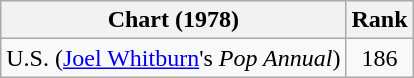<table class="wikitable">
<tr>
<th align="left">Chart (1978)</th>
<th style="text-align:center;">Rank</th>
</tr>
<tr>
<td>U.S. (<a href='#'>Joel Whitburn</a>'s <em>Pop Annual</em>)</td>
<td style="text-align:center;">186</td>
</tr>
</table>
